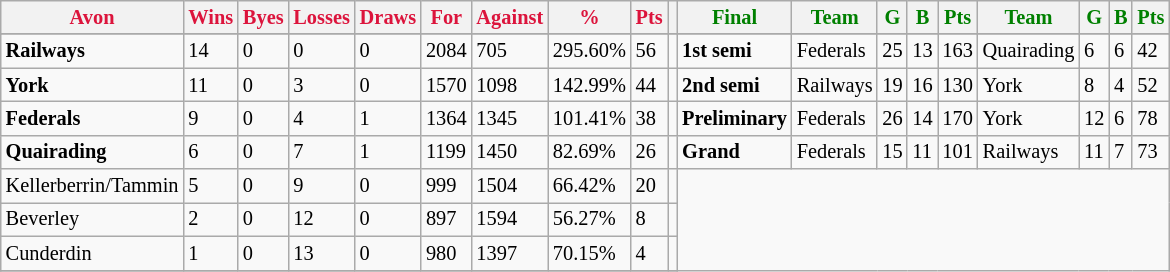<table style="font-size: 85%; text-align: left;" class="wikitable">
<tr>
<th style="color:crimson">Avon</th>
<th style="color:crimson">Wins</th>
<th style="color:crimson">Byes</th>
<th style="color:crimson">Losses</th>
<th style="color:crimson">Draws</th>
<th style="color:crimson">For</th>
<th style="color:crimson">Against</th>
<th style="color:crimson">%</th>
<th style="color:crimson">Pts</th>
<th></th>
<th style="color:green">Final</th>
<th style="color:green">Team</th>
<th style="color:green">G</th>
<th style="color:green">B</th>
<th style="color:green">Pts</th>
<th style="color:green">Team</th>
<th style="color:green">G</th>
<th style="color:green">B</th>
<th style="color:green">Pts</th>
</tr>
<tr>
</tr>
<tr>
</tr>
<tr>
<td><strong>	Railways	</strong></td>
<td>14</td>
<td>0</td>
<td>0</td>
<td>0</td>
<td>2084</td>
<td>705</td>
<td>295.60%</td>
<td>56</td>
<td></td>
<td><strong>1st semi</strong></td>
<td>Federals</td>
<td>25</td>
<td>13</td>
<td>163</td>
<td>Quairading</td>
<td>6</td>
<td>6</td>
<td>42</td>
</tr>
<tr>
<td><strong>	York	</strong></td>
<td>11</td>
<td>0</td>
<td>3</td>
<td>0</td>
<td>1570</td>
<td>1098</td>
<td>142.99%</td>
<td>44</td>
<td></td>
<td><strong>2nd semi</strong></td>
<td>Railways</td>
<td>19</td>
<td>16</td>
<td>130</td>
<td>York</td>
<td>8</td>
<td>4</td>
<td>52</td>
</tr>
<tr>
<td><strong>	Federals	</strong></td>
<td>9</td>
<td>0</td>
<td>4</td>
<td>1</td>
<td>1364</td>
<td>1345</td>
<td>101.41%</td>
<td>38</td>
<td></td>
<td><strong>Preliminary</strong></td>
<td>Federals</td>
<td>26</td>
<td>14</td>
<td>170</td>
<td>York</td>
<td>12</td>
<td>6</td>
<td>78</td>
</tr>
<tr>
<td><strong>	Quairading	</strong></td>
<td>6</td>
<td>0</td>
<td>7</td>
<td>1</td>
<td>1199</td>
<td>1450</td>
<td>82.69%</td>
<td>26</td>
<td></td>
<td><strong>Grand</strong></td>
<td>Federals</td>
<td>15</td>
<td>11</td>
<td>101</td>
<td>Railways</td>
<td>11</td>
<td>7</td>
<td>73</td>
</tr>
<tr>
<td>Kellerberrin/Tammin</td>
<td>5</td>
<td>0</td>
<td>9</td>
<td>0</td>
<td>999</td>
<td>1504</td>
<td>66.42%</td>
<td>20</td>
<td></td>
</tr>
<tr>
<td>Beverley</td>
<td>2</td>
<td>0</td>
<td>12</td>
<td>0</td>
<td>897</td>
<td>1594</td>
<td>56.27%</td>
<td>8</td>
<td></td>
</tr>
<tr>
<td>Cunderdin</td>
<td>1</td>
<td>0</td>
<td>13</td>
<td>0</td>
<td>980</td>
<td>1397</td>
<td>70.15%</td>
<td>4</td>
<td></td>
</tr>
<tr>
</tr>
</table>
